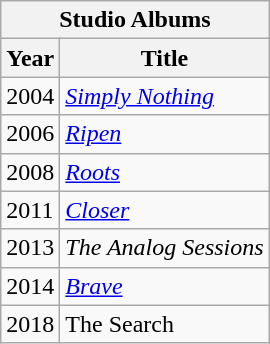<table class="wikitable">
<tr>
<th colspan=2>Studio Albums</th>
</tr>
<tr>
<th>Year</th>
<th>Title</th>
</tr>
<tr>
<td>2004</td>
<td><em><a href='#'>Simply Nothing</a></em></td>
</tr>
<tr>
<td>2006</td>
<td><em><a href='#'>Ripen</a></em></td>
</tr>
<tr>
<td>2008</td>
<td><em><a href='#'>Roots</a></em></td>
</tr>
<tr>
<td>2011</td>
<td><em><a href='#'>Closer</a></em></td>
</tr>
<tr>
<td>2013</td>
<td><em>The Analog Sessions</em></td>
</tr>
<tr>
<td>2014</td>
<td><em><a href='#'>Brave</a></em></td>
</tr>
<tr>
<td>2018</td>
<td>The Search</td>
</tr>
</table>
